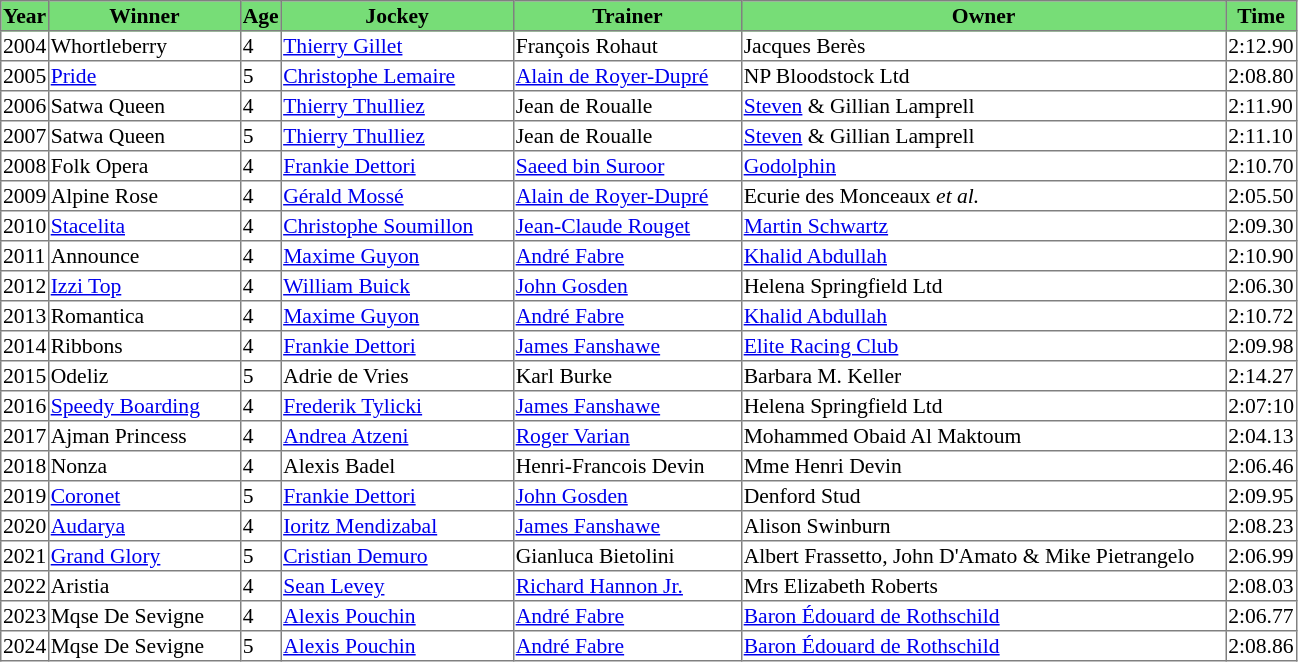<table class = "sortable" | border="1" style="border-collapse: collapse; font-size:90%">
<tr bgcolor="#77dd77" align="center">
<th>Year</th>
<th>Winner</th>
<th>Age</th>
<th>Jockey</th>
<th>Trainer</th>
<th>Owner</th>
<th>Time</th>
</tr>
<tr>
<td>2004</td>
<td width=125px>Whortleberry</td>
<td>4</td>
<td width=152px><a href='#'>Thierry Gillet</a></td>
<td width=149px>François Rohaut</td>
<td width=320px>Jacques Berès</td>
<td>2:12.90</td>
</tr>
<tr>
<td>2005</td>
<td><a href='#'>Pride</a></td>
<td>5</td>
<td><a href='#'>Christophe Lemaire</a></td>
<td><a href='#'>Alain de Royer-Dupré</a></td>
<td>NP Bloodstock Ltd</td>
<td>2:08.80</td>
</tr>
<tr>
<td>2006</td>
<td>Satwa Queen</td>
<td>4</td>
<td><a href='#'>Thierry Thulliez</a></td>
<td>Jean de Roualle</td>
<td><span><a href='#'>Steven</a> & Gillian Lamprell</span></td>
<td>2:11.90</td>
</tr>
<tr>
<td>2007</td>
<td>Satwa Queen</td>
<td>5</td>
<td><a href='#'>Thierry Thulliez</a></td>
<td>Jean de Roualle</td>
<td><span><a href='#'>Steven</a> & Gillian Lamprell</span></td>
<td>2:11.10</td>
</tr>
<tr>
<td>2008</td>
<td>Folk Opera</td>
<td>4</td>
<td><a href='#'>Frankie Dettori</a></td>
<td><a href='#'>Saeed bin Suroor</a></td>
<td><a href='#'>Godolphin</a></td>
<td>2:10.70</td>
</tr>
<tr>
<td>2009</td>
<td>Alpine Rose</td>
<td>4</td>
<td><a href='#'>Gérald Mossé</a></td>
<td><a href='#'>Alain de Royer-Dupré</a></td>
<td><span>Ecurie des Monceaux <em>et al.</em></span> </td>
<td>2:05.50</td>
</tr>
<tr>
<td>2010</td>
<td><a href='#'>Stacelita</a></td>
<td>4</td>
<td><a href='#'>Christophe Soumillon</a></td>
<td><a href='#'>Jean-Claude Rouget</a></td>
<td><a href='#'>Martin Schwartz</a></td>
<td>2:09.30</td>
</tr>
<tr>
<td>2011</td>
<td>Announce</td>
<td>4</td>
<td><a href='#'>Maxime Guyon</a></td>
<td><a href='#'>André Fabre</a></td>
<td><a href='#'>Khalid Abdullah</a></td>
<td>2:10.90</td>
</tr>
<tr>
<td>2012</td>
<td><a href='#'>Izzi Top</a> </td>
<td>4</td>
<td><a href='#'>William Buick</a></td>
<td><a href='#'>John Gosden</a></td>
<td>Helena Springfield Ltd</td>
<td>2:06.30</td>
</tr>
<tr>
<td>2013</td>
<td>Romantica</td>
<td>4</td>
<td><a href='#'>Maxime Guyon</a></td>
<td><a href='#'>André Fabre</a></td>
<td><a href='#'>Khalid Abdullah</a></td>
<td>2:10.72</td>
</tr>
<tr>
<td>2014</td>
<td>Ribbons</td>
<td>4</td>
<td><a href='#'>Frankie Dettori</a></td>
<td><a href='#'>James Fanshawe</a></td>
<td><a href='#'>Elite Racing Club</a></td>
<td>2:09.98</td>
</tr>
<tr>
<td>2015</td>
<td>Odeliz</td>
<td>5</td>
<td>Adrie de Vries</td>
<td>Karl Burke</td>
<td>Barbara M. Keller</td>
<td>2:14.27</td>
</tr>
<tr>
<td>2016</td>
<td><a href='#'>Speedy Boarding</a></td>
<td>4</td>
<td><a href='#'>Frederik Tylicki</a></td>
<td><a href='#'>James Fanshawe</a></td>
<td>Helena Springfield Ltd</td>
<td>2:07:10</td>
</tr>
<tr>
<td>2017</td>
<td>Ajman Princess</td>
<td>4</td>
<td><a href='#'>Andrea Atzeni</a></td>
<td><a href='#'>Roger Varian</a></td>
<td>Mohammed Obaid Al Maktoum</td>
<td>2:04.13</td>
</tr>
<tr>
<td>2018</td>
<td>Nonza</td>
<td>4</td>
<td>Alexis Badel</td>
<td>Henri-Francois Devin</td>
<td>Mme Henri Devin</td>
<td>2:06.46</td>
</tr>
<tr>
<td>2019</td>
<td><a href='#'>Coronet</a></td>
<td>5</td>
<td><a href='#'>Frankie Dettori</a></td>
<td><a href='#'>John Gosden</a></td>
<td>Denford Stud</td>
<td>2:09.95</td>
</tr>
<tr>
<td>2020</td>
<td><a href='#'>Audarya</a></td>
<td>4</td>
<td><a href='#'>Ioritz Mendizabal</a></td>
<td><a href='#'>James Fanshawe</a></td>
<td>Alison Swinburn</td>
<td>2:08.23</td>
</tr>
<tr>
<td>2021</td>
<td><a href='#'>Grand Glory</a></td>
<td>5</td>
<td><a href='#'>Cristian Demuro</a></td>
<td>Gianluca Bietolini</td>
<td>Albert Frassetto, John D'Amato & Mike Pietrangelo</td>
<td>2:06.99</td>
</tr>
<tr>
<td>2022</td>
<td>Aristia</td>
<td>4</td>
<td><a href='#'>Sean Levey</a></td>
<td><a href='#'>Richard Hannon Jr.</a></td>
<td>Mrs Elizabeth Roberts</td>
<td>2:08.03</td>
</tr>
<tr>
<td>2023</td>
<td>Mqse De Sevigne</td>
<td>4</td>
<td><a href='#'>Alexis Pouchin</a></td>
<td><a href='#'>André Fabre</a></td>
<td><a href='#'>Baron Édouard de Rothschild</a></td>
<td>2:06.77</td>
</tr>
<tr>
<td>2024</td>
<td>Mqse De Sevigne</td>
<td>5</td>
<td><a href='#'>Alexis Pouchin</a></td>
<td><a href='#'>André Fabre</a></td>
<td><a href='#'>Baron Édouard de Rothschild</a></td>
<td>2:08.86</td>
</tr>
</table>
